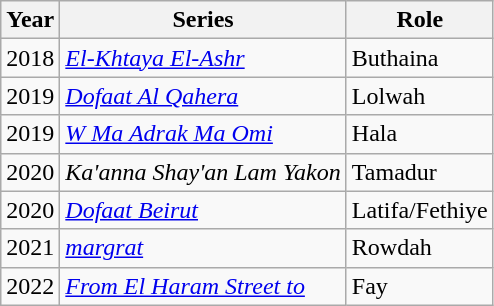<table class="wikitable">
<tr>
<th>Year</th>
<th>Series</th>
<th>Role</th>
</tr>
<tr>
<td>2018</td>
<td><em><a href='#'>El-Khtaya El-Ashr</a></em></td>
<td>Buthaina</td>
</tr>
<tr>
<td>2019</td>
<td><em><a href='#'>Dofaat Al Qahera</a></em></td>
<td>Lolwah</td>
</tr>
<tr>
<td>2019</td>
<td><em><a href='#'>W Ma Adrak Ma Omi</a></em></td>
<td>Hala</td>
</tr>
<tr>
<td>2020</td>
<td><em>Ka'anna Shay'an Lam Yakon</em></td>
<td>Tamadur</td>
</tr>
<tr>
<td>2020</td>
<td><em><a href='#'>Dofaat Beirut</a></em></td>
<td>Latifa/Fethiye</td>
</tr>
<tr>
<td>2021</td>
<td><em><a href='#'>margrat</a></em></td>
<td>Rowdah</td>
</tr>
<tr>
<td>2022</td>
<td><em><a href='#'>From El Haram Street to</a></em></td>
<td>Fay</td>
</tr>
</table>
